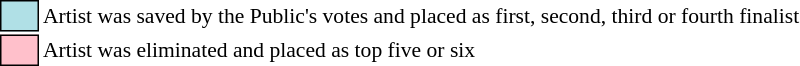<table class="toccolours"style="font-size: 90%; white-space: nowrap;">
<tr>
<td style="background:#b0e0e6; border:1px solid black;">      </td>
<td>Artist was saved by the Public's votes and placed as first, second, third or fourth finalist</td>
</tr>
<tr>
<td style="background:pink; border:1px solid black;">      </td>
<td>Artist was eliminated and placed as top five or six</td>
</tr>
</table>
